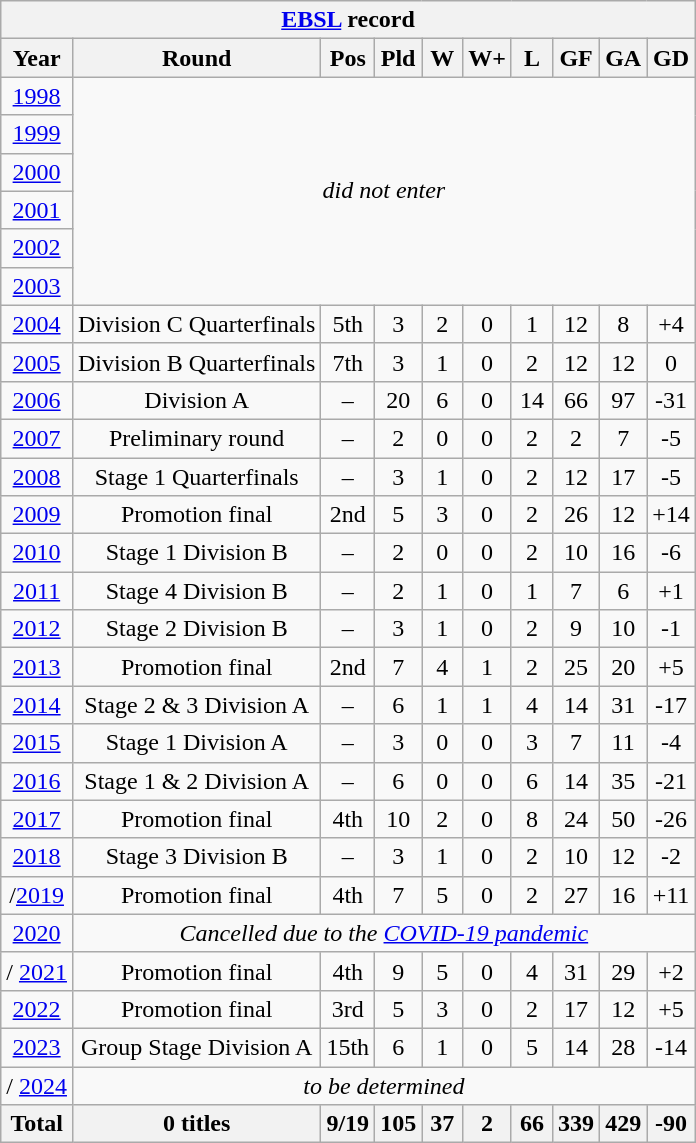<table class="wikitable" style="text-align: center;">
<tr>
<th colspan=10><a href='#'>EBSL</a> record</th>
</tr>
<tr>
<th>Year</th>
<th>Round</th>
<th width=20>Pos</th>
<th width=20>Pld</th>
<th width=20>W</th>
<th width=20>W+</th>
<th width=20>L</th>
<th width=20>GF</th>
<th width=20>GA</th>
<th width=20>GD</th>
</tr>
<tr>
<td><a href='#'>1998</a></td>
<td rowspan=6 colspan=9><em>did not enter</em></td>
</tr>
<tr>
<td><a href='#'>1999</a></td>
</tr>
<tr>
<td><a href='#'>2000</a></td>
</tr>
<tr>
<td><a href='#'>2001</a></td>
</tr>
<tr>
<td><a href='#'>2002</a></td>
</tr>
<tr>
<td><a href='#'>2003</a></td>
</tr>
<tr>
<td><a href='#'>2004</a></td>
<td>Division C Quarterfinals</td>
<td>5th</td>
<td>3</td>
<td>2</td>
<td>0</td>
<td>1</td>
<td>12</td>
<td>8</td>
<td>+4</td>
</tr>
<tr>
<td><a href='#'>2005</a></td>
<td>Division B Quarterfinals</td>
<td>7th</td>
<td>3</td>
<td>1</td>
<td>0</td>
<td>2</td>
<td>12</td>
<td>12</td>
<td>0</td>
</tr>
<tr>
<td><a href='#'>2006</a></td>
<td>Division A</td>
<td>–</td>
<td>20</td>
<td>6</td>
<td>0</td>
<td>14</td>
<td>66</td>
<td>97</td>
<td>-31</td>
</tr>
<tr>
<td><a href='#'>2007</a></td>
<td>Preliminary round</td>
<td>–</td>
<td>2</td>
<td>0</td>
<td>0</td>
<td>2</td>
<td>2</td>
<td>7</td>
<td>-5</td>
</tr>
<tr>
<td><a href='#'>2008</a></td>
<td>Stage 1 Quarterfinals</td>
<td>–</td>
<td>3</td>
<td>1</td>
<td>0</td>
<td>2</td>
<td>12</td>
<td>17</td>
<td>-5</td>
</tr>
<tr>
<td><a href='#'>2009</a></td>
<td>Promotion final</td>
<td>2nd</td>
<td>5</td>
<td>3</td>
<td>0</td>
<td>2</td>
<td>26</td>
<td>12</td>
<td>+14</td>
</tr>
<tr>
<td><a href='#'>2010</a></td>
<td>Stage 1 Division B</td>
<td>–</td>
<td>2</td>
<td>0</td>
<td>0</td>
<td>2</td>
<td>10</td>
<td>16</td>
<td>-6</td>
</tr>
<tr>
<td><a href='#'>2011</a></td>
<td>Stage 4 Division B</td>
<td>–</td>
<td>2</td>
<td>1</td>
<td>0</td>
<td>1</td>
<td>7</td>
<td>6</td>
<td>+1</td>
</tr>
<tr>
<td><a href='#'>2012</a></td>
<td>Stage 2 Division B</td>
<td>–</td>
<td>3</td>
<td>1</td>
<td>0</td>
<td>2</td>
<td>9</td>
<td>10</td>
<td>-1</td>
</tr>
<tr>
<td><a href='#'>2013</a></td>
<td>Promotion final</td>
<td>2nd</td>
<td>7</td>
<td>4</td>
<td>1</td>
<td>2</td>
<td>25</td>
<td>20</td>
<td>+5</td>
</tr>
<tr>
<td><a href='#'>2014</a></td>
<td>Stage 2 & 3 Division A</td>
<td>–</td>
<td>6</td>
<td>1</td>
<td>1</td>
<td>4</td>
<td>14</td>
<td>31</td>
<td>-17</td>
</tr>
<tr>
<td><a href='#'>2015</a></td>
<td>Stage 1 Division A</td>
<td>–</td>
<td>3</td>
<td>0</td>
<td>0</td>
<td>3</td>
<td>7</td>
<td>11</td>
<td>-4</td>
</tr>
<tr>
<td><a href='#'>2016</a></td>
<td>Stage 1 & 2 Division A</td>
<td>–</td>
<td>6</td>
<td>0</td>
<td>0</td>
<td>6</td>
<td>14</td>
<td>35</td>
<td>-21</td>
</tr>
<tr>
<td><a href='#'>2017</a></td>
<td>Promotion final</td>
<td>4th</td>
<td>10</td>
<td>2</td>
<td>0</td>
<td>8</td>
<td>24</td>
<td>50</td>
<td>-26</td>
</tr>
<tr>
<td><a href='#'>2018</a></td>
<td>Stage 3 Division B</td>
<td>–</td>
<td>3</td>
<td>1</td>
<td>0</td>
<td>2</td>
<td>10</td>
<td>12</td>
<td>-2</td>
</tr>
<tr>
<td>/<a href='#'>2019</a></td>
<td>Promotion final</td>
<td>4th</td>
<td>7</td>
<td>5</td>
<td>0</td>
<td>2</td>
<td>27</td>
<td>16</td>
<td>+11</td>
</tr>
<tr>
<td> <a href='#'>2020</a></td>
<td colspan=9><em>Cancelled due to the <a href='#'>COVID-19 pandemic</a></em></td>
</tr>
<tr>
<td>/ <a href='#'>2021</a></td>
<td>Promotion final</td>
<td>4th</td>
<td>9</td>
<td>5</td>
<td>0</td>
<td>4</td>
<td>31</td>
<td>29</td>
<td>+2</td>
</tr>
<tr>
<td><a href='#'>2022</a></td>
<td>Promotion final</td>
<td>3rd</td>
<td>5</td>
<td>3</td>
<td>0</td>
<td>2</td>
<td>17</td>
<td>12</td>
<td>+5</td>
</tr>
<tr>
<td> <a href='#'>2023</a></td>
<td>Group Stage Division A</td>
<td>15th</td>
<td>6</td>
<td>1</td>
<td>0</td>
<td>5</td>
<td>14</td>
<td>28</td>
<td>-14</td>
</tr>
<tr>
<td>/ <a href='#'>2024</a></td>
<td colspan="9"><em>to be determined</em></td>
</tr>
<tr>
<th>Total</th>
<th>0 titles</th>
<th>9/19</th>
<th>105</th>
<th>37</th>
<th>2</th>
<th>66</th>
<th>339</th>
<th>429</th>
<th>-90</th>
</tr>
</table>
